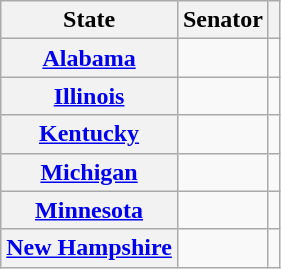<table class="wikitable sortable plainrowheaders">
<tr>
<th scope="col">State</th>
<th scope="col">Senator</th>
<th scope="col"></th>
</tr>
<tr>
<th><a href='#'>Alabama</a></th>
<td></td>
<td></td>
</tr>
<tr>
<th><a href='#'>Illinois</a></th>
<td></td>
<td></td>
</tr>
<tr>
<th><a href='#'>Kentucky</a></th>
<td></td>
<td></td>
</tr>
<tr>
<th><a href='#'>Michigan</a></th>
<td></td>
<td></td>
</tr>
<tr>
<th><a href='#'>Minnesota</a></th>
<td></td>
<td></td>
</tr>
<tr>
<th><a href='#'>New Hampshire</a></th>
<td></td>
<td></td>
</tr>
</table>
